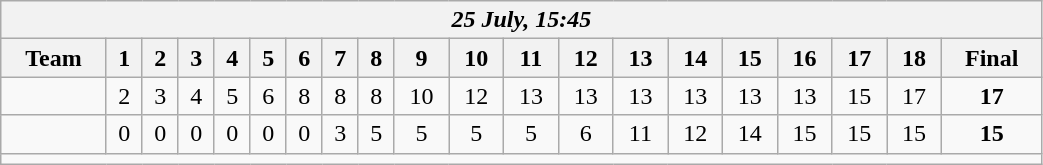<table class=wikitable style="text-align:center; width: 55%">
<tr>
<th colspan=20><em>25 July, 15:45</em></th>
</tr>
<tr>
<th>Team</th>
<th>1</th>
<th>2</th>
<th>3</th>
<th>4</th>
<th>5</th>
<th>6</th>
<th>7</th>
<th>8</th>
<th>9</th>
<th>10</th>
<th>11</th>
<th>12</th>
<th>13</th>
<th>14</th>
<th>15</th>
<th>16</th>
<th>17</th>
<th>18</th>
<th>Final</th>
</tr>
<tr>
<td align=left><strong></strong></td>
<td>2</td>
<td>3</td>
<td>4</td>
<td>5</td>
<td>6</td>
<td>8</td>
<td>8</td>
<td>8</td>
<td>10</td>
<td>12</td>
<td>13</td>
<td>13</td>
<td>13</td>
<td>13</td>
<td>13</td>
<td>13</td>
<td>15</td>
<td>17</td>
<td><strong>17</strong></td>
</tr>
<tr>
<td align=left></td>
<td>0</td>
<td>0</td>
<td>0</td>
<td>0</td>
<td>0</td>
<td>0</td>
<td>3</td>
<td>5</td>
<td>5</td>
<td>5</td>
<td>5</td>
<td>6</td>
<td>11</td>
<td>12</td>
<td>14</td>
<td>15</td>
<td>15</td>
<td>15</td>
<td><strong>15</strong></td>
</tr>
<tr>
<td colspan=20></td>
</tr>
</table>
